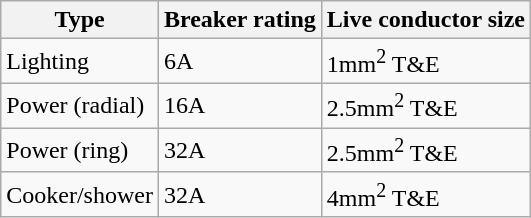<table class="wikitable">
<tr>
<th>Type</th>
<th>Breaker rating</th>
<th>Live conductor size</th>
</tr>
<tr>
<td>Lighting</td>
<td>6A</td>
<td>1mm<sup>2</sup> T&E</td>
</tr>
<tr>
<td>Power (radial)</td>
<td>16A</td>
<td>2.5mm<sup>2</sup> T&E</td>
</tr>
<tr>
<td>Power (ring)</td>
<td>32A</td>
<td>2.5mm<sup>2</sup> T&E</td>
</tr>
<tr>
<td>Cooker/shower</td>
<td>32A</td>
<td>4mm<sup>2</sup> T&E</td>
</tr>
</table>
